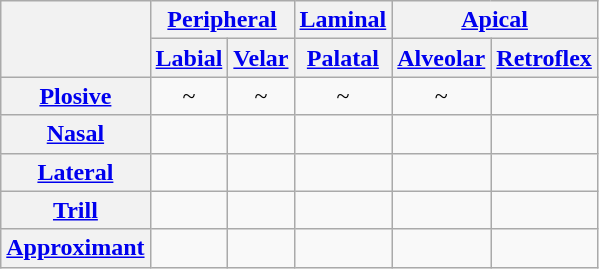<table class="wikitable" style="text-align:center">
<tr>
<th rowspan="2"></th>
<th colspan="2"><a href='#'>Peripheral</a></th>
<th><a href='#'>Laminal</a></th>
<th colspan="2"><a href='#'>Apical</a></th>
</tr>
<tr>
<th><a href='#'>Labial</a></th>
<th><a href='#'>Velar</a></th>
<th><a href='#'>Palatal</a></th>
<th><a href='#'>Alveolar</a></th>
<th><a href='#'>Retroflex</a></th>
</tr>
<tr>
<th><a href='#'>Plosive</a></th>
<td> ~  </td>
<td> ~  </td>
<td> ~  </td>
<td> ~  </td>
<td></td>
</tr>
<tr>
<th><a href='#'>Nasal</a></th>
<td></td>
<td> </td>
<td> </td>
<td></td>
<td></td>
</tr>
<tr>
<th><a href='#'>Lateral</a></th>
<td></td>
<td></td>
<td></td>
<td></td>
<td></td>
</tr>
<tr>
<th><a href='#'>Trill</a></th>
<td></td>
<td></td>
<td></td>
<td> </td>
<td></td>
</tr>
<tr>
<th><a href='#'>Approximant</a></th>
<td></td>
<td></td>
<td> </td>
<td></td>
<td> </td>
</tr>
</table>
